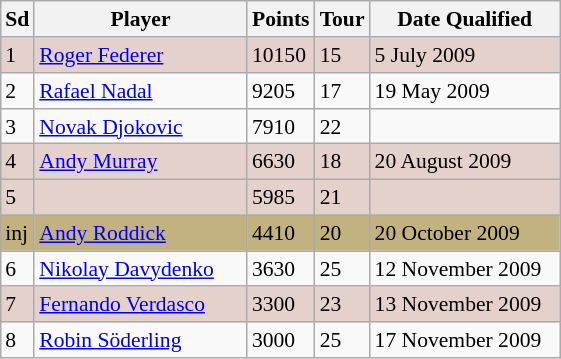<table class=wikitable align=right style=font-size:90%;text:justify>
<tr>
<th>Sd</th>
<th width=135>Player</th>
<th>Points</th>
<th width=20>Tour</th>
<th width=120>Date Qualified</th>
</tr>
<tr bgcolor=#e5d1cb>
<td>1</td>
<td> <a href='#'>Roger Federer</a></td>
<td>10150</td>
<td>15</td>
<td>5 July 2009 </td>
</tr>
<tr>
<td>2</td>
<td> <a href='#'>Rafael Nadal</a></td>
<td>9205</td>
<td>17</td>
<td>19 May 2009</td>
</tr>
<tr>
<td>3</td>
<td> <a href='#'>Novak Djokovic</a></td>
<td>7910</td>
<td>22</td>
<td></td>
</tr>
<tr bgcolor=#e5d1cb>
<td>4</td>
<td> <a href='#'>Andy Murray</a></td>
<td>6630</td>
<td>18</td>
<td>20 August 2009</td>
</tr>
<tr bgcolor=#e5d1cb>
<td>5</td>
<td></td>
<td>5985</td>
<td>21</td>
<td></td>
</tr>
<tr bgcolor=#C2B280>
<td>inj</td>
<td> <a href='#'>Andy Roddick</a></td>
<td>4410</td>
<td>20</td>
<td>20 October 2009</td>
</tr>
<tr>
<td>6</td>
<td> <a href='#'>Nikolay Davydenko</a></td>
<td>3630</td>
<td>25</td>
<td>12 November 2009</td>
</tr>
<tr bgcolor=#e5d1cb>
<td>7</td>
<td> <a href='#'>Fernando Verdasco</a></td>
<td>3300</td>
<td>23</td>
<td>13 November 2009</td>
</tr>
<tr>
<td>8</td>
<td> <a href='#'>Robin Söderling</a></td>
<td>3000</td>
<td>25</td>
<td>17 November 2009</td>
</tr>
</table>
